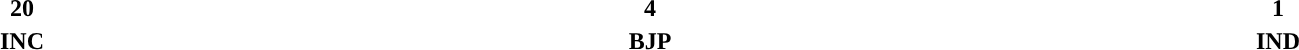<table style="width:100%; text-align:center;">
<tr>
<td style="background:"><strong>20</strong></td>
<td style="background:"><strong>4</strong></td>
<td style="background:"><strong>1</strong></td>
</tr>
<tr>
<td><span><strong>INC</strong></span></td>
<td><span><strong>BJP</strong></span></td>
<td><span><strong>IND</strong></span></td>
</tr>
</table>
